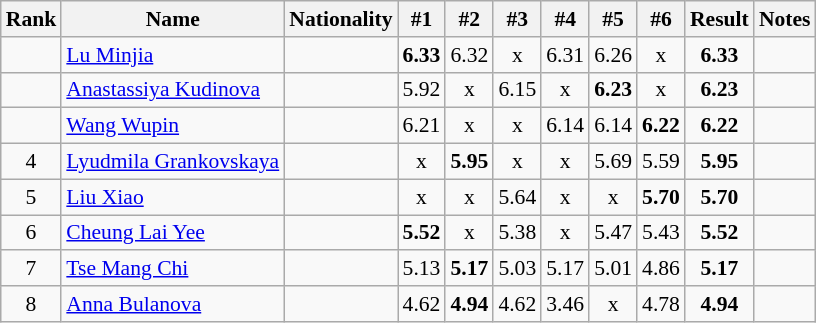<table class="wikitable sortable" style="text-align:center;font-size:90%">
<tr>
<th>Rank</th>
<th>Name</th>
<th>Nationality</th>
<th>#1</th>
<th>#2</th>
<th>#3</th>
<th>#4</th>
<th>#5</th>
<th>#6</th>
<th>Result</th>
<th>Notes</th>
</tr>
<tr>
<td></td>
<td align=left><a href='#'>Lu Minjia</a></td>
<td align=left></td>
<td><strong>6.33</strong></td>
<td>6.32</td>
<td>x</td>
<td>6.31</td>
<td>6.26</td>
<td>x</td>
<td><strong>6.33</strong></td>
<td></td>
</tr>
<tr>
<td></td>
<td align=left><a href='#'>Anastassiya Kudinova</a></td>
<td align=left></td>
<td>5.92</td>
<td>x</td>
<td>6.15</td>
<td>x</td>
<td><strong>6.23</strong></td>
<td>x</td>
<td><strong>6.23</strong></td>
<td></td>
</tr>
<tr>
<td></td>
<td align=left><a href='#'>Wang Wupin</a></td>
<td align=left></td>
<td>6.21</td>
<td>x</td>
<td>x</td>
<td>6.14</td>
<td>6.14</td>
<td><strong>6.22</strong></td>
<td><strong>6.22</strong></td>
<td></td>
</tr>
<tr>
<td>4</td>
<td align=left><a href='#'>Lyudmila Grankovskaya</a></td>
<td align=left></td>
<td>x</td>
<td><strong>5.95</strong></td>
<td>x</td>
<td>x</td>
<td>5.69</td>
<td>5.59</td>
<td><strong>5.95</strong></td>
<td></td>
</tr>
<tr>
<td>5</td>
<td align=left><a href='#'>Liu Xiao</a></td>
<td align=left></td>
<td>x</td>
<td>x</td>
<td>5.64</td>
<td>x</td>
<td>x</td>
<td><strong>5.70</strong></td>
<td><strong>5.70</strong></td>
<td></td>
</tr>
<tr>
<td>6</td>
<td align=left><a href='#'>Cheung Lai Yee</a></td>
<td align=left></td>
<td><strong>5.52</strong></td>
<td>x</td>
<td>5.38</td>
<td>x</td>
<td>5.47</td>
<td>5.43</td>
<td><strong>5.52</strong></td>
<td></td>
</tr>
<tr>
<td>7</td>
<td align=left><a href='#'>Tse Mang Chi</a></td>
<td align=left></td>
<td>5.13</td>
<td><strong>5.17</strong></td>
<td>5.03</td>
<td>5.17</td>
<td>5.01</td>
<td>4.86</td>
<td><strong>5.17</strong></td>
<td></td>
</tr>
<tr>
<td>8</td>
<td align=left><a href='#'>Anna Bulanova</a></td>
<td align=left></td>
<td>4.62</td>
<td><strong>4.94</strong></td>
<td>4.62</td>
<td>3.46</td>
<td>x</td>
<td>4.78</td>
<td><strong>4.94</strong></td>
<td></td>
</tr>
</table>
